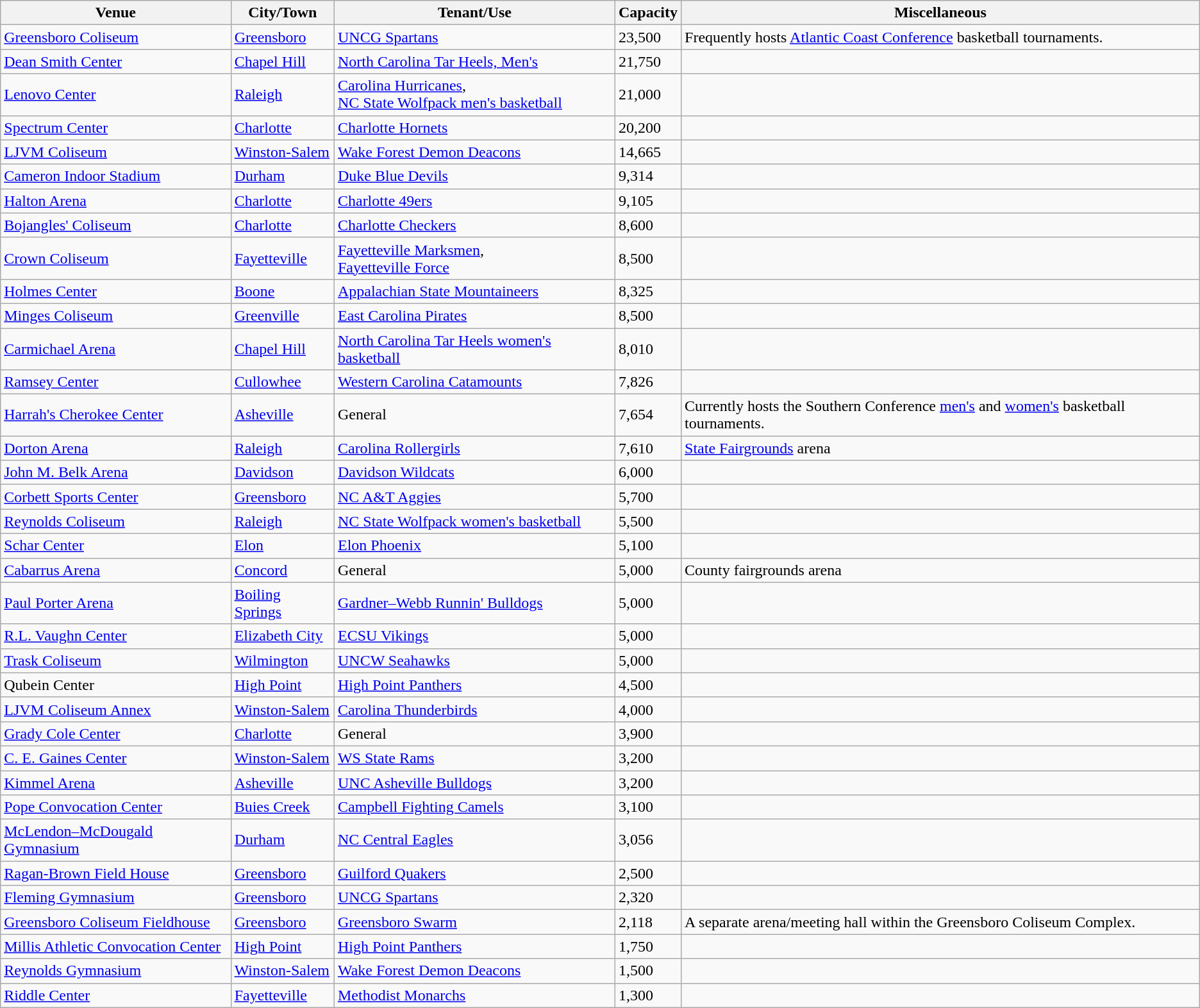<table class="wikitable sortable">
<tr>
<th>Venue</th>
<th>City/Town</th>
<th>Tenant/Use</th>
<th>Capacity</th>
<th>Miscellaneous</th>
</tr>
<tr>
<td><a href='#'>Greensboro Coliseum</a></td>
<td><a href='#'>Greensboro</a></td>
<td><a href='#'>UNCG Spartans</a></td>
<td>23,500</td>
<td>Frequently hosts <a href='#'>Atlantic Coast Conference</a> basketball tournaments.</td>
</tr>
<tr>
<td><a href='#'>Dean Smith Center</a></td>
<td><a href='#'>Chapel Hill</a></td>
<td><a href='#'>North Carolina Tar Heels, Men's</a></td>
<td>21,750</td>
<td></td>
</tr>
<tr>
<td><a href='#'>Lenovo Center</a></td>
<td><a href='#'>Raleigh</a></td>
<td><a href='#'>Carolina Hurricanes</a>,<br><a href='#'>NC State Wolfpack men's basketball</a></td>
<td>21,000</td>
<td></td>
</tr>
<tr>
<td><a href='#'>Spectrum Center</a></td>
<td><a href='#'>Charlotte</a></td>
<td><a href='#'>Charlotte Hornets</a></td>
<td>20,200</td>
<td></td>
</tr>
<tr>
<td><a href='#'>LJVM Coliseum</a></td>
<td><a href='#'>Winston-Salem</a></td>
<td><a href='#'>Wake Forest Demon Deacons</a></td>
<td>14,665</td>
<td></td>
</tr>
<tr>
<td><a href='#'>Cameron Indoor Stadium</a></td>
<td><a href='#'>Durham</a></td>
<td><a href='#'>Duke Blue Devils</a></td>
<td>9,314</td>
<td></td>
</tr>
<tr>
<td><a href='#'>Halton Arena</a></td>
<td><a href='#'>Charlotte</a></td>
<td><a href='#'>Charlotte 49ers</a></td>
<td>9,105</td>
<td></td>
</tr>
<tr>
<td><a href='#'>Bojangles' Coliseum</a></td>
<td><a href='#'>Charlotte</a></td>
<td><a href='#'>Charlotte Checkers</a></td>
<td>8,600</td>
<td></td>
</tr>
<tr>
<td><a href='#'>Crown Coliseum</a></td>
<td><a href='#'>Fayetteville</a></td>
<td><a href='#'>Fayetteville Marksmen</a>,<br><a href='#'>Fayetteville Force</a></td>
<td>8,500</td>
<td></td>
</tr>
<tr>
<td><a href='#'>Holmes Center</a></td>
<td><a href='#'>Boone</a></td>
<td><a href='#'>Appalachian State Mountaineers</a></td>
<td>8,325</td>
<td></td>
</tr>
<tr>
<td><a href='#'>Minges Coliseum</a></td>
<td><a href='#'>Greenville</a></td>
<td><a href='#'>East Carolina Pirates</a></td>
<td>8,500</td>
<td></td>
</tr>
<tr>
<td><a href='#'>Carmichael Arena</a></td>
<td><a href='#'>Chapel Hill</a></td>
<td><a href='#'>North Carolina Tar Heels women's basketball</a></td>
<td>8,010</td>
<td></td>
</tr>
<tr>
<td><a href='#'>Ramsey Center</a></td>
<td><a href='#'>Cullowhee</a></td>
<td><a href='#'>Western Carolina Catamounts</a></td>
<td>7,826</td>
<td></td>
</tr>
<tr>
<td><a href='#'>Harrah's Cherokee Center</a></td>
<td><a href='#'>Asheville</a></td>
<td>General</td>
<td>7,654</td>
<td>Currently hosts the Southern Conference <a href='#'>men's</a> and <a href='#'>women's</a> basketball tournaments.</td>
</tr>
<tr>
<td><a href='#'>Dorton Arena</a></td>
<td><a href='#'>Raleigh</a></td>
<td><a href='#'>Carolina Rollergirls</a></td>
<td>7,610</td>
<td><a href='#'>State Fairgrounds</a> arena</td>
</tr>
<tr>
<td><a href='#'>John M. Belk Arena</a></td>
<td><a href='#'>Davidson</a></td>
<td><a href='#'>Davidson Wildcats</a></td>
<td>6,000</td>
<td></td>
</tr>
<tr>
<td><a href='#'>Corbett Sports Center</a></td>
<td><a href='#'>Greensboro</a></td>
<td><a href='#'>NC A&T Aggies</a></td>
<td>5,700</td>
<td></td>
</tr>
<tr>
<td><a href='#'>Reynolds Coliseum</a></td>
<td><a href='#'>Raleigh</a></td>
<td><a href='#'>NC State Wolfpack women's basketball</a></td>
<td>5,500</td>
<td></td>
</tr>
<tr>
<td><a href='#'>Schar Center</a></td>
<td><a href='#'>Elon</a></td>
<td><a href='#'>Elon Phoenix</a></td>
<td>5,100</td>
<td></td>
</tr>
<tr>
<td><a href='#'>Cabarrus Arena</a></td>
<td><a href='#'>Concord</a></td>
<td>General</td>
<td>5,000</td>
<td>County fairgrounds arena</td>
</tr>
<tr>
<td><a href='#'>Paul Porter Arena</a></td>
<td><a href='#'>Boiling Springs</a></td>
<td><a href='#'>Gardner–Webb Runnin' Bulldogs</a></td>
<td>5,000</td>
<td></td>
</tr>
<tr>
<td><a href='#'>R.L. Vaughn Center</a></td>
<td><a href='#'>Elizabeth City</a></td>
<td><a href='#'>ECSU Vikings</a></td>
<td>5,000</td>
<td></td>
</tr>
<tr>
<td><a href='#'>Trask Coliseum</a></td>
<td><a href='#'>Wilmington</a></td>
<td><a href='#'>UNCW Seahawks</a></td>
<td>5,000</td>
<td></td>
</tr>
<tr>
<td>Qubein Center</td>
<td><a href='#'>High Point</a></td>
<td><a href='#'>High Point Panthers</a></td>
<td>4,500</td>
<td></td>
</tr>
<tr>
<td><a href='#'>LJVM Coliseum Annex</a></td>
<td><a href='#'>Winston-Salem</a></td>
<td><a href='#'>Carolina Thunderbirds</a></td>
<td>4,000</td>
<td></td>
</tr>
<tr>
<td><a href='#'>Grady Cole Center</a></td>
<td><a href='#'>Charlotte</a></td>
<td>General</td>
<td>3,900</td>
<td></td>
</tr>
<tr>
<td><a href='#'>C. E. Gaines Center</a></td>
<td><a href='#'>Winston-Salem</a></td>
<td><a href='#'>WS State Rams</a></td>
<td>3,200</td>
<td></td>
</tr>
<tr>
<td><a href='#'>Kimmel Arena</a></td>
<td><a href='#'>Asheville</a></td>
<td><a href='#'>UNC Asheville Bulldogs</a></td>
<td>3,200</td>
<td></td>
</tr>
<tr>
<td><a href='#'>Pope Convocation Center</a></td>
<td><a href='#'>Buies Creek</a></td>
<td><a href='#'>Campbell Fighting Camels</a></td>
<td>3,100</td>
<td></td>
</tr>
<tr>
<td><a href='#'>McLendon–McDougald Gymnasium</a></td>
<td><a href='#'>Durham</a></td>
<td><a href='#'>NC Central Eagles</a></td>
<td>3,056</td>
<td></td>
</tr>
<tr>
<td><a href='#'>Ragan-Brown Field House</a></td>
<td><a href='#'>Greensboro</a></td>
<td><a href='#'>Guilford Quakers</a></td>
<td>2,500</td>
<td></td>
</tr>
<tr>
<td><a href='#'>Fleming Gymnasium</a></td>
<td><a href='#'>Greensboro</a></td>
<td><a href='#'>UNCG Spartans</a></td>
<td>2,320</td>
<td></td>
</tr>
<tr>
<td><a href='#'>Greensboro Coliseum Fieldhouse</a></td>
<td><a href='#'>Greensboro</a></td>
<td><a href='#'>Greensboro Swarm</a></td>
<td>2,118</td>
<td>A separate arena/meeting hall within the Greensboro Coliseum Complex.</td>
</tr>
<tr>
<td><a href='#'>Millis Athletic Convocation Center</a></td>
<td><a href='#'>High Point</a></td>
<td><a href='#'>High Point Panthers</a></td>
<td>1,750</td>
<td></td>
</tr>
<tr>
<td><a href='#'>Reynolds Gymnasium</a></td>
<td><a href='#'>Winston-Salem</a></td>
<td><a href='#'>Wake Forest Demon Deacons</a></td>
<td>1,500</td>
<td></td>
</tr>
<tr>
<td><a href='#'>Riddle Center</a></td>
<td><a href='#'>Fayetteville</a></td>
<td><a href='#'>Methodist Monarchs</a></td>
<td>1,300</td>
<td></td>
</tr>
</table>
